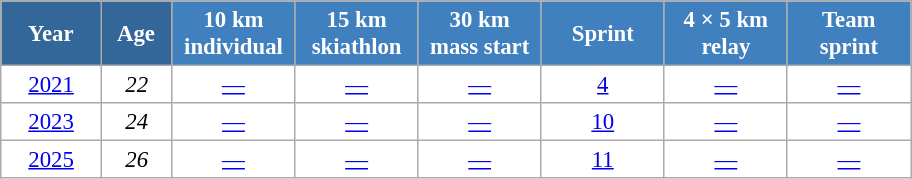<table class="wikitable" style="font-size:95%; text-align:center; border:grey solid 1px; border-collapse:collapse; background:#ffffff;">
<tr>
<th style="background-color:#369; color:white; width:60px;"> Year </th>
<th style="background-color:#369; color:white; width:40px;"> Age </th>
<th style="background-color:#4180be; color:white; width:75px;"> 10 km <br> individual </th>
<th style="background-color:#4180be; color:white; width:75px;"> 15 km <br> skiathlon </th>
<th style="background-color:#4180be; color:white; width:75px;"> 30 km <br> mass start </th>
<th style="background-color:#4180be; color:white; width:75px;"> Sprint </th>
<th style="background-color:#4180be; color:white; width:75px;"> 4 × 5 km <br> relay </th>
<th style="background-color:#4180be; color:white; width:75px;"> Team <br> sprint </th>
</tr>
<tr>
<td><a href='#'>2021</a></td>
<td><em>22</em></td>
<td><a href='#'>—</a></td>
<td><a href='#'>—</a></td>
<td><a href='#'>—</a></td>
<td><a href='#'>4</a></td>
<td><a href='#'>—</a></td>
<td><a href='#'>—</a></td>
</tr>
<tr>
<td><a href='#'>2023</a></td>
<td><em>24</em></td>
<td><a href='#'>—</a></td>
<td><a href='#'>—</a></td>
<td><a href='#'>—</a></td>
<td><a href='#'>10</a></td>
<td><a href='#'>—</a></td>
<td><a href='#'>—</a></td>
</tr>
<tr>
<td><a href='#'>2025</a></td>
<td><em>26</em></td>
<td><a href='#'>—</a></td>
<td><a href='#'>—</a></td>
<td><a href='#'>—</a></td>
<td><a href='#'>11</a></td>
<td><a href='#'>—</a></td>
<td><a href='#'>—</a></td>
</tr>
</table>
